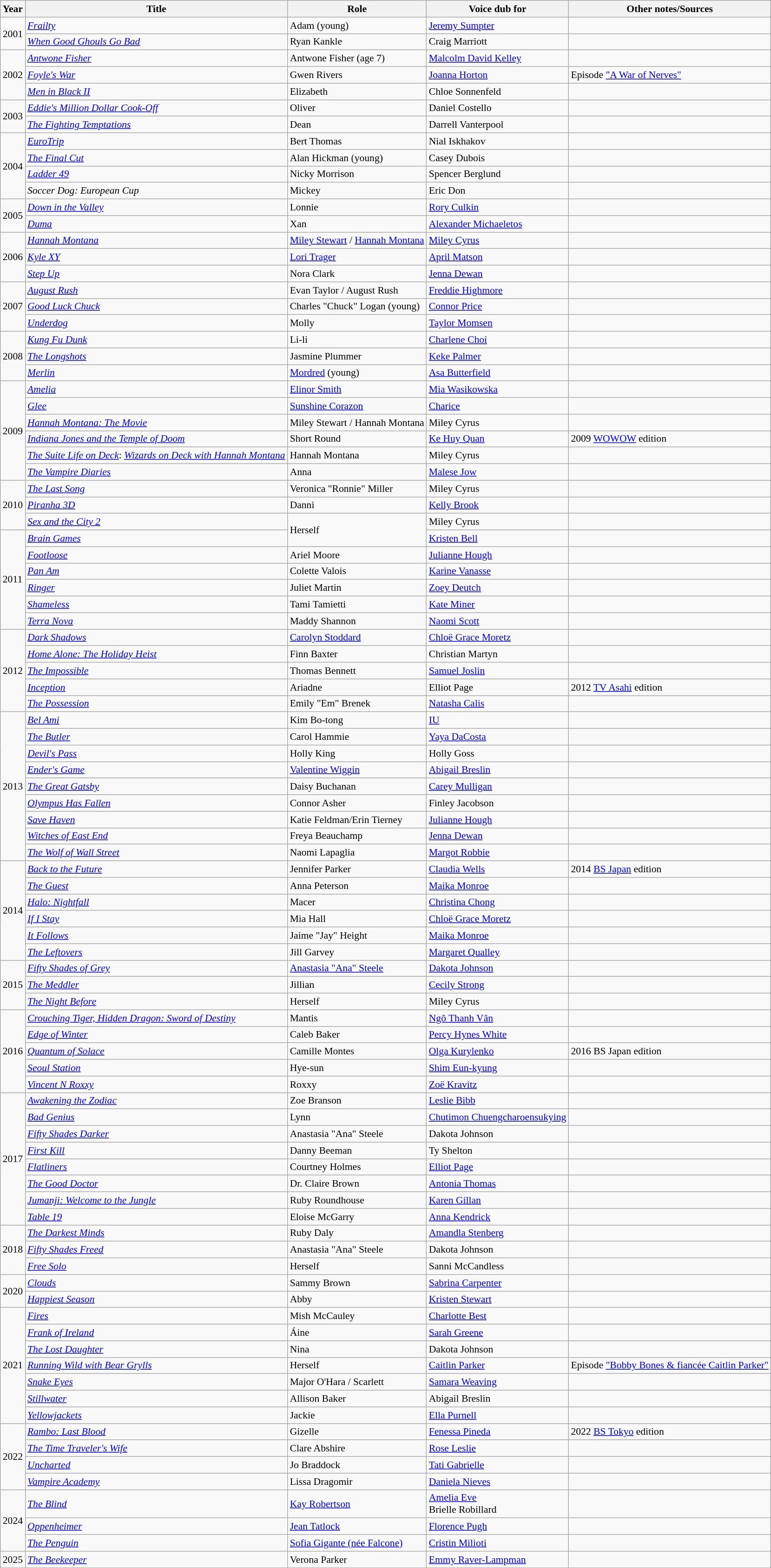<table class="wikitable sortable" style="font-size: 90%;">
<tr>
<th>Year</th>
<th>Title</th>
<th>Role</th>
<th>Voice dub for</th>
<th>Other notes/Sources</th>
</tr>
<tr>
<td rowspan="2">2001</td>
<td><em><a href='#'>Frailty</a></em></td>
<td>Adam (young)</td>
<td><a href='#'>Jeremy Sumpter</a></td>
<td></td>
</tr>
<tr>
<td><em><a href='#'>When Good Ghouls Go Bad</a></em></td>
<td>Ryan Kankle</td>
<td>Craig Marriott</td>
<td></td>
</tr>
<tr>
<td rowspan="3">2002</td>
<td><em><a href='#'>Antwone Fisher</a></em></td>
<td>Antwone Fisher (age 7)</td>
<td><a href='#'>Malcolm David Kelley</a></td>
<td></td>
</tr>
<tr>
<td><em><a href='#'>Foyle's War</a></em></td>
<td>Gwen Rivers</td>
<td><a href='#'>Joanna Horton</a></td>
<td>Episode <a href='#'>"A War of Nerves"</a></td>
</tr>
<tr>
<td><em><a href='#'>Men in Black II</a></em></td>
<td>Elizabeth</td>
<td>Chloe Sonnenfeld</td>
<td></td>
</tr>
<tr>
<td rowspan="2">2003</td>
<td><em><a href='#'>Eddie's Million Dollar Cook-Off</a></em></td>
<td>Oliver</td>
<td>Daniel Costello</td>
<td></td>
</tr>
<tr>
<td><em><a href='#'>The Fighting Temptations</a></em></td>
<td>Dean</td>
<td>Darrell Vanterpool</td>
<td></td>
</tr>
<tr>
<td rowspan="4">2004</td>
<td><em><a href='#'>EuroTrip</a></em></td>
<td>Bert Thomas</td>
<td>Nial Iskhakov</td>
<td></td>
</tr>
<tr>
<td><em><a href='#'>The Final Cut</a></em></td>
<td>Alan Hickman (young)</td>
<td>Casey Dubois</td>
<td></td>
</tr>
<tr>
<td><em><a href='#'>Ladder 49</a></em></td>
<td>Nicky Morrison</td>
<td>Spencer Berglund</td>
<td></td>
</tr>
<tr>
<td><em>Soccer Dog: European Cup</em></td>
<td>Mickey</td>
<td>Eric Don</td>
<td></td>
</tr>
<tr>
<td rowspan="2">2005</td>
<td><em><a href='#'>Down in the Valley</a></em></td>
<td>Lonnie</td>
<td><a href='#'>Rory Culkin</a></td>
<td></td>
</tr>
<tr>
<td><em><a href='#'>Duma</a></em></td>
<td>Xan</td>
<td><a href='#'>Alexander Michaeletos</a></td>
<td></td>
</tr>
<tr>
<td rowspan="3">2006</td>
<td><em><a href='#'>Hannah Montana</a></em></td>
<td><a href='#'>Miley Stewart</a> / <a href='#'>Hannah Montana</a></td>
<td><a href='#'>Miley Cyrus</a></td>
<td></td>
</tr>
<tr>
<td><em><a href='#'>Kyle XY</a></em></td>
<td><a href='#'>Lori Trager</a></td>
<td><a href='#'>April Matson</a></td>
<td></td>
</tr>
<tr>
<td><em><a href='#'>Step Up</a></em></td>
<td>Nora Clark</td>
<td><a href='#'>Jenna Dewan</a></td>
<td></td>
</tr>
<tr>
<td rowspan="3">2007</td>
<td><em><a href='#'>August Rush</a></em></td>
<td>Evan Taylor / August Rush</td>
<td><a href='#'>Freddie Highmore</a></td>
<td></td>
</tr>
<tr>
<td><em><a href='#'>Good Luck Chuck</a></em></td>
<td>Charles "Chuck" Logan (young)</td>
<td><a href='#'>Connor Price</a></td>
<td></td>
</tr>
<tr>
<td><em><a href='#'>Underdog</a></em></td>
<td>Molly</td>
<td><a href='#'>Taylor Momsen</a></td>
<td></td>
</tr>
<tr>
<td rowspan="3">2008</td>
<td><em><a href='#'>Kung Fu Dunk</a></em></td>
<td>Li-li</td>
<td><a href='#'>Charlene Choi</a></td>
<td></td>
</tr>
<tr>
<td><em><a href='#'>The Longshots</a></em></td>
<td>Jasmine Plummer</td>
<td><a href='#'>Keke Palmer</a></td>
<td></td>
</tr>
<tr>
<td><em><a href='#'>Merlin</a></em></td>
<td><a href='#'>Mordred</a> (young)</td>
<td><a href='#'>Asa Butterfield</a></td>
<td></td>
</tr>
<tr>
<td rowspan="6">2009</td>
<td><em><a href='#'>Amelia</a></em></td>
<td><a href='#'>Elinor Smith</a></td>
<td><a href='#'>Mia Wasikowska</a></td>
<td></td>
</tr>
<tr>
<td><em><a href='#'>Glee</a></em></td>
<td><a href='#'>Sunshine Corazon</a></td>
<td><a href='#'>Charice</a></td>
<td></td>
</tr>
<tr>
<td><em><a href='#'>Hannah Montana: The Movie</a></em></td>
<td>Miley Stewart / Hannah Montana</td>
<td>Miley Cyrus</td>
<td></td>
</tr>
<tr>
<td><em><a href='#'>Indiana Jones and the Temple of Doom</a></em></td>
<td>Short Round</td>
<td><a href='#'>Ke Huy Quan</a></td>
<td>2009 <a href='#'>WOWOW</a> edition</td>
</tr>
<tr>
<td><em><a href='#'>The Suite Life on Deck</a></em>: <em><a href='#'>Wizards on Deck with Hannah Montana</a></em></td>
<td>Hannah Montana</td>
<td>Miley Cyrus</td>
<td></td>
</tr>
<tr>
<td><em><a href='#'>The Vampire Diaries</a></em></td>
<td>Anna</td>
<td><a href='#'>Malese Jow</a></td>
<td></td>
</tr>
<tr>
<td rowspan="3">2010</td>
<td><em><a href='#'>The Last Song</a></em></td>
<td>Veronica "Ronnie" Miller</td>
<td>Miley Cyrus</td>
<td></td>
</tr>
<tr>
<td><em><a href='#'>Piranha 3D</a></em></td>
<td>Danni</td>
<td><a href='#'>Kelly Brook</a></td>
<td></td>
</tr>
<tr>
<td><em><a href='#'>Sex and the City 2</a></em></td>
<td rowspan="2">Herself</td>
<td>Miley Cyrus</td>
<td></td>
</tr>
<tr>
<td rowspan="6">2011</td>
<td><em><a href='#'>Brain Games</a></em></td>
<td><a href='#'>Kristen Bell</a></td>
<td></td>
</tr>
<tr>
<td><em><a href='#'>Footloose</a></em></td>
<td>Ariel Moore</td>
<td><a href='#'>Julianne Hough</a></td>
<td></td>
</tr>
<tr>
<td><em><a href='#'>Pan Am</a></em></td>
<td>Colette Valois</td>
<td><a href='#'>Karine Vanasse</a></td>
<td></td>
</tr>
<tr>
<td><em><a href='#'>Ringer</a></em></td>
<td>Juliet Martin</td>
<td><a href='#'>Zoey Deutch</a></td>
<td></td>
</tr>
<tr>
<td><em><a href='#'>Shameless</a></em></td>
<td>Tami Tamietti</td>
<td><a href='#'>Kate Miner</a></td>
<td></td>
</tr>
<tr>
<td><em><a href='#'>Terra Nova</a></em></td>
<td>Maddy Shannon</td>
<td><a href='#'>Naomi Scott</a></td>
<td></td>
</tr>
<tr>
<td rowspan="5">2012</td>
<td><em><a href='#'>Dark Shadows</a></em></td>
<td><a href='#'>Carolyn Stoddard</a></td>
<td><a href='#'>Chloë Grace Moretz</a></td>
<td></td>
</tr>
<tr>
<td><em><a href='#'>Home Alone: The Holiday Heist</a></em></td>
<td>Finn Baxter</td>
<td>Christian Martyn</td>
<td></td>
</tr>
<tr>
<td><em><a href='#'>The Impossible</a></em></td>
<td>Thomas Bennett</td>
<td><a href='#'>Samuel Joslin</a></td>
<td></td>
</tr>
<tr>
<td><em><a href='#'>Inception</a></em></td>
<td>Ariadne</td>
<td>Elliot Page</td>
<td>2012 <a href='#'>TV Asahi</a> edition</td>
</tr>
<tr>
<td><em><a href='#'>The Possession</a></em></td>
<td>Emily "Em" Brenek</td>
<td><a href='#'>Natasha Calis</a></td>
<td></td>
</tr>
<tr>
<td rowspan="9">2013</td>
<td><em><a href='#'>Bel Ami</a></em></td>
<td>Kim Bo-tong</td>
<td><a href='#'>IU</a></td>
<td></td>
</tr>
<tr>
<td><em><a href='#'>The Butler</a></em></td>
<td>Carol Hammie</td>
<td><a href='#'>Yaya DaCosta</a></td>
<td></td>
</tr>
<tr>
<td><em><a href='#'>Devil's Pass</a></em></td>
<td>Holly King</td>
<td>Holly Goss</td>
<td></td>
</tr>
<tr>
<td><em><a href='#'>Ender's Game</a></em></td>
<td><a href='#'>Valentine Wiggin</a></td>
<td><a href='#'>Abigail Breslin</a></td>
<td></td>
</tr>
<tr>
<td><em><a href='#'>The Great Gatsby</a></em></td>
<td>Daisy Buchanan</td>
<td><a href='#'>Carey Mulligan</a></td>
<td></td>
</tr>
<tr>
<td><em><a href='#'>Olympus Has Fallen</a></em></td>
<td>Connor Asher</td>
<td>Finley Jacobson</td>
<td></td>
</tr>
<tr>
<td><em><a href='#'>Save Haven</a></em></td>
<td>Katie Feldman/Erin Tierney</td>
<td><a href='#'>Julianne Hough</a></td>
<td></td>
</tr>
<tr>
<td><em><a href='#'>Witches of East End</a></em></td>
<td>Freya Beauchamp</td>
<td><a href='#'>Jenna Dewan</a></td>
<td></td>
</tr>
<tr>
<td><em><a href='#'>The Wolf of Wall Street</a></em></td>
<td>Naomi Lapaglia</td>
<td><a href='#'>Margot Robbie</a></td>
<td></td>
</tr>
<tr>
<td rowspan="6">2014</td>
<td><em><a href='#'>Back to the Future</a></em></td>
<td>Jennifer Parker</td>
<td><a href='#'>Claudia Wells</a></td>
<td>2014 <a href='#'>BS Japan</a> edition</td>
</tr>
<tr>
<td><em><a href='#'>The Guest</a></em></td>
<td>Anna Peterson</td>
<td><a href='#'>Maika Monroe</a></td>
<td></td>
</tr>
<tr>
<td><em><a href='#'>Halo: Nightfall</a></em></td>
<td>Macer</td>
<td><a href='#'>Christina Chong</a></td>
<td></td>
</tr>
<tr>
<td><em><a href='#'>If I Stay</a></em></td>
<td>Mia Hall</td>
<td><a href='#'>Chloë Grace Moretz</a></td>
<td></td>
</tr>
<tr>
<td><em><a href='#'>It Follows</a></em></td>
<td>Jaime "Jay" Height</td>
<td><a href='#'>Maika Monroe</a></td>
<td></td>
</tr>
<tr>
<td><em><a href='#'>The Leftovers</a></em></td>
<td>Jill Garvey</td>
<td><a href='#'>Margaret Qualley</a></td>
<td></td>
</tr>
<tr>
<td rowspan="3">2015</td>
<td><em><a href='#'>Fifty Shades of Grey</a></em></td>
<td><a href='#'>Anastasia "Ana" Steele</a></td>
<td><a href='#'>Dakota Johnson</a></td>
<td></td>
</tr>
<tr>
<td><em><a href='#'>The Meddler</a></em></td>
<td>Jillian</td>
<td><a href='#'>Cecily Strong</a></td>
<td></td>
</tr>
<tr>
<td><em><a href='#'>The Night Before</a></em></td>
<td>Herself</td>
<td>Miley Cyrus</td>
<td></td>
</tr>
<tr>
<td rowspan="5">2016</td>
<td><em><a href='#'>Crouching Tiger, Hidden Dragon: Sword of Destiny</a></em></td>
<td>Mantis</td>
<td><a href='#'>Ngô Thanh Vân</a></td>
<td></td>
</tr>
<tr>
<td><em><a href='#'>Edge of Winter</a></em></td>
<td>Caleb Baker</td>
<td><a href='#'>Percy Hynes White</a></td>
<td></td>
</tr>
<tr>
<td><em><a href='#'>Quantum of Solace</a></em></td>
<td>Camille Montes</td>
<td><a href='#'>Olga Kurylenko</a></td>
<td>2016 BS Japan edition</td>
</tr>
<tr>
<td><em><a href='#'>Seoul Station</a></em></td>
<td>Hye-sun</td>
<td><a href='#'>Shim Eun-kyung</a></td>
<td></td>
</tr>
<tr>
<td><em><a href='#'>Vincent N Roxxy</a></em></td>
<td>Roxxy</td>
<td><a href='#'>Zoë Kravitz</a></td>
<td></td>
</tr>
<tr>
<td rowspan="8">2017</td>
<td><em><a href='#'>Awakening the Zodiac</a></em></td>
<td>Zoe Branson</td>
<td><a href='#'>Leslie Bibb</a></td>
<td></td>
</tr>
<tr>
<td><em><a href='#'>Bad Genius</a></em></td>
<td>Lynn</td>
<td><a href='#'>Chutimon Chuengcharoensukying</a></td>
<td></td>
</tr>
<tr>
<td><em><a href='#'>Fifty Shades Darker</a></em></td>
<td>Anastasia "Ana" Steele</td>
<td>Dakota Johnson</td>
<td></td>
</tr>
<tr>
<td><em><a href='#'>First Kill</a></em></td>
<td>Danny Beeman</td>
<td>Ty Shelton</td>
<td></td>
</tr>
<tr>
<td><em><a href='#'>Flatliners</a></em></td>
<td>Courtney Holmes</td>
<td><a href='#'>Elliot Page</a></td>
<td></td>
</tr>
<tr>
<td><em><a href='#'>The Good Doctor</a></em></td>
<td>Dr. Claire Brown</td>
<td><a href='#'>Antonia Thomas</a></td>
<td></td>
</tr>
<tr>
<td><em><a href='#'>Jumanji: Welcome to the Jungle</a></em></td>
<td>Ruby Roundhouse</td>
<td><a href='#'>Karen Gillan</a></td>
<td></td>
</tr>
<tr>
<td><em><a href='#'>Table 19</a></em></td>
<td>Eloise McGarry</td>
<td><a href='#'>Anna Kendrick</a></td>
<td></td>
</tr>
<tr>
<td rowspan="3">2018</td>
<td><em><a href='#'>The Darkest Minds</a></em></td>
<td>Ruby Daly</td>
<td><a href='#'>Amandla Stenberg</a></td>
<td></td>
</tr>
<tr>
<td><em><a href='#'>Fifty Shades Freed</a></em></td>
<td>Anastasia "Ana" Steele</td>
<td>Dakota Johnson</td>
<td></td>
</tr>
<tr>
<td><em><a href='#'>Free Solo</a></em></td>
<td>Herself</td>
<td>Sanni McCandless</td>
<td></td>
</tr>
<tr>
<td rowspan="2">2020</td>
<td><em><a href='#'>Clouds</a></em></td>
<td>Sammy Brown</td>
<td><a href='#'>Sabrina Carpenter</a></td>
<td></td>
</tr>
<tr>
<td><em><a href='#'>Happiest Season</a></em></td>
<td>Abby</td>
<td><a href='#'>Kristen Stewart</a></td>
<td></td>
</tr>
<tr>
<td rowspan="7">2021</td>
<td><em><a href='#'>Fires</a></em></td>
<td>Mish McCauley</td>
<td><a href='#'>Charlotte Best</a></td>
<td></td>
</tr>
<tr>
<td><em><a href='#'>Frank of Ireland</a></em></td>
<td>Áine</td>
<td><a href='#'>Sarah Greene</a></td>
<td></td>
</tr>
<tr>
<td><em><a href='#'>The Lost Daughter</a></em></td>
<td>Nina</td>
<td>Dakota Johnson</td>
<td></td>
</tr>
<tr>
<td><em><a href='#'>Running Wild with Bear Grylls</a></em></td>
<td>Herself</td>
<td><a href='#'>Caitlin Parker</a></td>
<td>Episode <a href='#'>"Bobby Bones & fiancée Caitlin Parker"</a></td>
</tr>
<tr>
<td><em><a href='#'>Snake Eyes</a></em></td>
<td>Major O'Hara / Scarlett</td>
<td><a href='#'>Samara Weaving</a></td>
<td></td>
</tr>
<tr>
<td><em><a href='#'>Stillwater</a></em></td>
<td>Allison Baker</td>
<td>Abigail Breslin</td>
<td></td>
</tr>
<tr>
<td><em><a href='#'>Yellowjackets</a></em></td>
<td>Jackie</td>
<td><a href='#'>Ella Purnell</a></td>
<td></td>
</tr>
<tr>
<td rowspan="4">2022</td>
<td><em><a href='#'>Rambo: Last Blood</a></em></td>
<td>Gizelle</td>
<td><a href='#'>Fenessa Pineda</a></td>
<td>2022 <a href='#'>BS Tokyo</a> edition</td>
</tr>
<tr>
<td><em><a href='#'>The Time Traveler's Wife</a></em></td>
<td>Clare Abshire</td>
<td><a href='#'>Rose Leslie</a></td>
<td></td>
</tr>
<tr>
<td><em><a href='#'>Uncharted</a></em></td>
<td>Jo Braddock</td>
<td><a href='#'>Tati Gabrielle</a></td>
<td></td>
</tr>
<tr>
<td><em><a href='#'>Vampire Academy</a></em></td>
<td>Lissa Dragomir</td>
<td><a href='#'>Daniela Nieves</a></td>
<td></td>
</tr>
<tr>
<td rowspan="3">2024</td>
<td><em><a href='#'>The Blind</a></em></td>
<td><a href='#'>Kay Robertson</a></td>
<td><a href='#'>Amelia Eve</a><br>Brielle Robillard</td>
<td></td>
</tr>
<tr>
<td><em><a href='#'>Oppenheimer</a></em></td>
<td><a href='#'>Jean Tatlock</a></td>
<td><a href='#'>Florence Pugh</a></td>
<td></td>
</tr>
<tr>
<td><em><a href='#'>The Penguin</a></em></td>
<td><a href='#'>Sofia Gigante (née Falcone)</a></td>
<td><a href='#'>Cristin Milioti</a></td>
<td></td>
</tr>
<tr>
<td>2025</td>
<td><em><a href='#'>The Beekeeper</a></em></td>
<td>Verona Parker</td>
<td><a href='#'>Emmy Raver-Lampman</a></td>
<td></td>
</tr>
</table>
